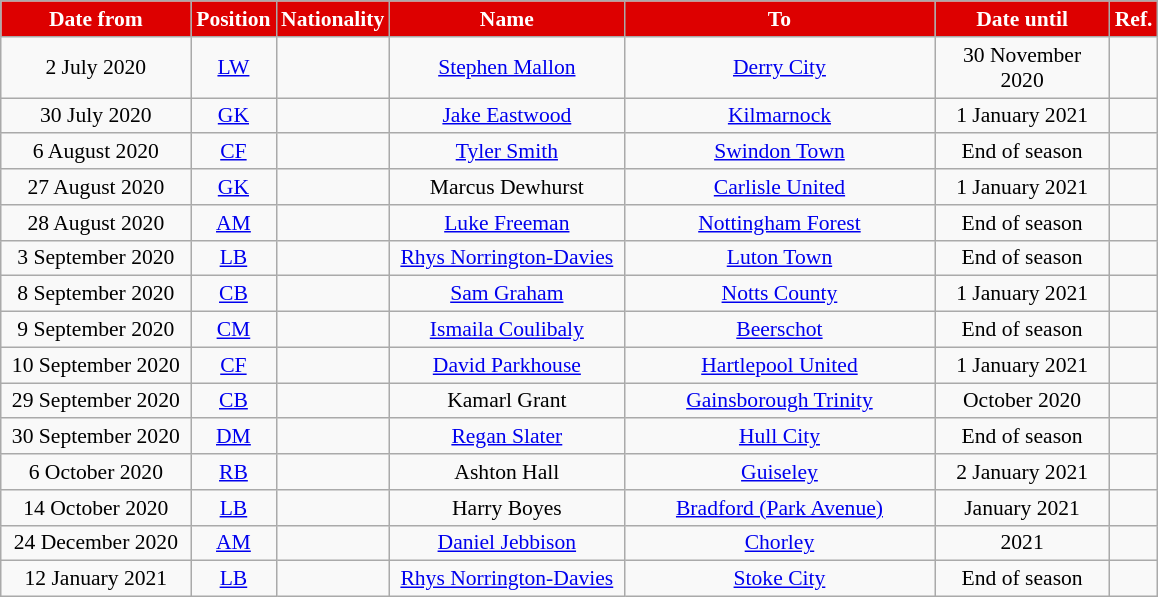<table class="wikitable"  style="text-align:center; font-size:90%; ">
<tr>
<th style="background:#DD0000; color:#FFFFFF; width:120px;">Date from</th>
<th style="background:#DD0000; color:#FFFFFF; width:50px;">Position</th>
<th style="background:#DD0000; color:#FFFFFF; width:50px;">Nationality</th>
<th style="background:#DD0000; color:#FFFFFF; width:150px;">Name</th>
<th style="background:#DD0000; color:#FFFFFF; width:200px;">To</th>
<th style="background:#DD0000; color:#FFFFFF; width:110px;">Date until</th>
<th style="background:#DD0000; color:#FFFFFF; width:25px;">Ref.</th>
</tr>
<tr>
<td>2 July 2020</td>
<td><a href='#'>LW</a></td>
<td></td>
<td><a href='#'>Stephen Mallon</a></td>
<td> <a href='#'>Derry City</a></td>
<td>30 November 2020</td>
<td></td>
</tr>
<tr>
<td>30 July 2020</td>
<td><a href='#'>GK</a></td>
<td></td>
<td><a href='#'>Jake Eastwood</a></td>
<td> <a href='#'>Kilmarnock</a></td>
<td>1 January 2021</td>
<td></td>
</tr>
<tr>
<td>6 August 2020</td>
<td><a href='#'>CF</a></td>
<td></td>
<td><a href='#'>Tyler Smith</a></td>
<td> <a href='#'>Swindon Town</a></td>
<td>End of season</td>
<td></td>
</tr>
<tr>
<td>27 August 2020</td>
<td><a href='#'>GK</a></td>
<td></td>
<td>Marcus Dewhurst</td>
<td> <a href='#'>Carlisle United</a></td>
<td>1 January 2021</td>
<td></td>
</tr>
<tr>
<td>28 August 2020</td>
<td><a href='#'>AM</a></td>
<td></td>
<td><a href='#'>Luke Freeman</a></td>
<td> <a href='#'>Nottingham Forest</a></td>
<td>End of season</td>
<td></td>
</tr>
<tr>
<td>3 September 2020</td>
<td><a href='#'>LB</a></td>
<td></td>
<td><a href='#'>Rhys Norrington-Davies</a></td>
<td> <a href='#'>Luton Town</a></td>
<td>End of season</td>
<td></td>
</tr>
<tr>
<td>8 September 2020</td>
<td><a href='#'>CB</a></td>
<td></td>
<td><a href='#'>Sam Graham</a></td>
<td> <a href='#'>Notts County</a></td>
<td>1 January 2021</td>
<td></td>
</tr>
<tr>
<td>9 September 2020</td>
<td><a href='#'>CM</a></td>
<td></td>
<td><a href='#'>Ismaila Coulibaly</a></td>
<td> <a href='#'>Beerschot</a></td>
<td>End of season</td>
<td></td>
</tr>
<tr>
<td>10 September 2020</td>
<td><a href='#'>CF</a></td>
<td></td>
<td><a href='#'>David Parkhouse</a></td>
<td> <a href='#'>Hartlepool United</a></td>
<td>1 January 2021</td>
<td></td>
</tr>
<tr>
<td>29 September 2020</td>
<td><a href='#'>CB</a></td>
<td></td>
<td>Kamarl Grant</td>
<td> <a href='#'>Gainsborough Trinity</a></td>
<td>October 2020</td>
<td></td>
</tr>
<tr>
<td>30 September 2020</td>
<td><a href='#'>DM</a></td>
<td></td>
<td><a href='#'>Regan Slater</a></td>
<td> <a href='#'>Hull City</a></td>
<td>End of season</td>
<td></td>
</tr>
<tr>
<td>6 October 2020</td>
<td><a href='#'>RB</a></td>
<td></td>
<td>Ashton Hall</td>
<td> <a href='#'>Guiseley</a></td>
<td>2 January 2021</td>
<td></td>
</tr>
<tr>
<td>14 October 2020</td>
<td><a href='#'>LB</a></td>
<td></td>
<td>Harry Boyes</td>
<td> <a href='#'>Bradford (Park Avenue)</a></td>
<td>January 2021</td>
<td></td>
</tr>
<tr>
<td>24 December 2020</td>
<td><a href='#'>AM</a></td>
<td></td>
<td><a href='#'>Daniel Jebbison</a></td>
<td> <a href='#'>Chorley</a></td>
<td>2021</td>
<td></td>
</tr>
<tr>
<td>12 January 2021</td>
<td><a href='#'>LB</a></td>
<td></td>
<td><a href='#'>Rhys Norrington-Davies</a></td>
<td> <a href='#'>Stoke City</a></td>
<td>End of season</td>
<td></td>
</tr>
</table>
